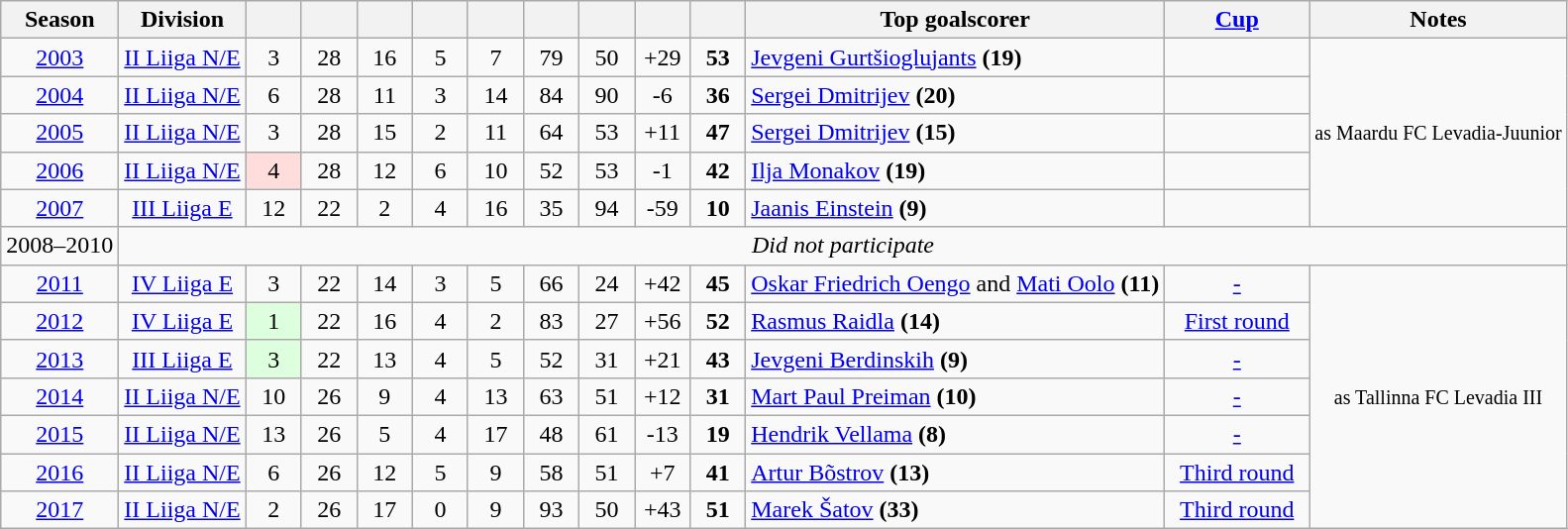<table class="wikitable collapsible">
<tr>
<th>Season</th>
<th>Division</th>
<th width=30px></th>
<th width=30px></th>
<th width=30px></th>
<th width=30px></th>
<th width=30px></th>
<th width=30px></th>
<th width=30px></th>
<th width=30px></th>
<th width=30px></th>
<th>Top goalscorer</th>
<th width=90px><a href='#'>Cup</a></th>
<th>Notes</th>
</tr>
<tr align=center>
<td><a href='#'>2003</a></td>
<td><a href='#'>II Liiga N/E</a></td>
<td>3</td>
<td>28</td>
<td>16</td>
<td>5</td>
<td>7</td>
<td>79</td>
<td>50</td>
<td>+29</td>
<td><strong>53</strong></td>
<td align=left><a href='#'>Jevgeni Gurtšioglujants</a> <strong>(19)</strong></td>
<td></td>
<td rowspan=5><small>as Maardu FC Levadia-Juunior</small></td>
</tr>
<tr align=center>
<td><a href='#'>2004</a></td>
<td><a href='#'>II Liiga N/E</a></td>
<td>6</td>
<td>28</td>
<td>11</td>
<td>3</td>
<td>14</td>
<td>84</td>
<td>90</td>
<td>-6</td>
<td><strong>36</strong></td>
<td align=left><a href='#'>Sergei Dmitrijev</a> <strong>(20)</strong></td>
<td></td>
</tr>
<tr align=center>
<td><a href='#'>2005</a></td>
<td><a href='#'>II Liiga N/E</a></td>
<td>3</td>
<td>28</td>
<td>15</td>
<td>2</td>
<td>11</td>
<td>64</td>
<td>53</td>
<td>+11</td>
<td><strong>47</strong></td>
<td align=left><a href='#'>Sergei Dmitrijev</a> <strong>(15)</strong></td>
<td></td>
</tr>
<tr align=center>
<td><a href='#'>2006</a></td>
<td><a href='#'>II Liiga N/E</a></td>
<td style="background:#FFDDDD;">4</td>
<td>28</td>
<td>12</td>
<td>6</td>
<td>10</td>
<td>52</td>
<td>53</td>
<td>-1</td>
<td><strong>42</strong></td>
<td align=left><a href='#'>Ilja Monakov</a> <strong>(19)</strong></td>
<td></td>
</tr>
<tr align=center>
<td><a href='#'>2007</a></td>
<td><a href='#'>III Liiga E</a></td>
<td>12</td>
<td>22</td>
<td>2</td>
<td>4</td>
<td>16</td>
<td>35</td>
<td>94</td>
<td>-59</td>
<td><strong>10</strong></td>
<td align=left><a href='#'>Jaanis Einstein</a> <strong>(9)</strong></td>
<td></td>
</tr>
<tr align=center>
<td>2008–2010</td>
<td colspan="13" align="center"><em>Did not participate</em></td>
</tr>
<tr align=center>
<td><a href='#'>2011</a></td>
<td><a href='#'>IV Liiga E</a></td>
<td>3</td>
<td>22</td>
<td>14</td>
<td>3</td>
<td>5</td>
<td>66</td>
<td>24</td>
<td>+42</td>
<td><strong>45</strong></td>
<td align=left><a href='#'>Oskar Friedrich Oengo</a> and <a href='#'>Mati Oolo</a> <strong>(11)</strong></td>
<td><a href='#'>-</a></td>
<td rowspan=30><small>as Tallinna FC Levadia III</small></td>
</tr>
<tr align=center>
<td><a href='#'>2012</a></td>
<td><a href='#'>IV Liiga E</a></td>
<td style="background:#DDFFDD;">1</td>
<td>22</td>
<td>16</td>
<td>4</td>
<td>2</td>
<td>83</td>
<td>27</td>
<td>+56</td>
<td><strong>52</strong></td>
<td align=left><a href='#'>Rasmus Raidla</a> <strong>(14)</strong></td>
<td><a href='#'>First round</a></td>
</tr>
<tr align=center>
<td><a href='#'>2013</a></td>
<td><a href='#'>III Liiga E</a></td>
<td style="background:#DDFFDD;">3</td>
<td>22</td>
<td>13</td>
<td>4</td>
<td>5</td>
<td>52</td>
<td>31</td>
<td>+21</td>
<td><strong>43</strong></td>
<td align=left><a href='#'>Jevgeni Berdinskih</a> <strong>(9)</strong></td>
<td><a href='#'>-</a></td>
</tr>
<tr align=center>
<td><a href='#'>2014</a></td>
<td><a href='#'>II Liiga N/E</a></td>
<td>10</td>
<td>26</td>
<td>9</td>
<td>4</td>
<td>13</td>
<td>63</td>
<td>51</td>
<td>+12</td>
<td><strong>31</strong></td>
<td align=left><a href='#'>Mart Paul Preiman</a> <strong>(10)</strong></td>
<td><a href='#'>-</a></td>
</tr>
<tr align=center>
<td><a href='#'>2015</a></td>
<td><a href='#'>II Liiga N/E</a></td>
<td>13</td>
<td>26</td>
<td>5</td>
<td>4</td>
<td>17</td>
<td>48</td>
<td>61</td>
<td>-13</td>
<td><strong>19</strong></td>
<td align=left><a href='#'>Hendrik Vellama</a> <strong>(8)</strong></td>
<td><a href='#'>-</a></td>
</tr>
<tr align=center>
<td><a href='#'>2016</a></td>
<td><a href='#'>II Liiga N/E</a></td>
<td>6</td>
<td>26</td>
<td>12</td>
<td>5</td>
<td>9</td>
<td>58</td>
<td>51</td>
<td>+7</td>
<td><strong>41</strong></td>
<td align=left><a href='#'>Artur Bõstrov</a> <strong>(13)</strong></td>
<td><a href='#'>Third round</a></td>
</tr>
<tr align=center>
<td><a href='#'>2017</a></td>
<td><a href='#'>II Liiga N/E</a></td>
<td>2</td>
<td>26</td>
<td>17</td>
<td>0</td>
<td>9</td>
<td>93</td>
<td>50</td>
<td>+43</td>
<td><strong>51</strong></td>
<td align=left><a href='#'>Marek Šatov</a> <strong>(33)</strong></td>
<td><a href='#'>Third round</a></td>
</tr>
</table>
